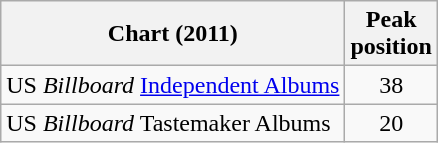<table class="wikitable">
<tr>
<th>Chart (2011)</th>
<th>Peak<br>position</th>
</tr>
<tr>
<td>US <em>Billboard</em> <a href='#'>Independent Albums</a></td>
<td align="center">38</td>
</tr>
<tr>
<td>US <em>Billboard</em> Tastemaker Albums</td>
<td align="center">20</td>
</tr>
</table>
